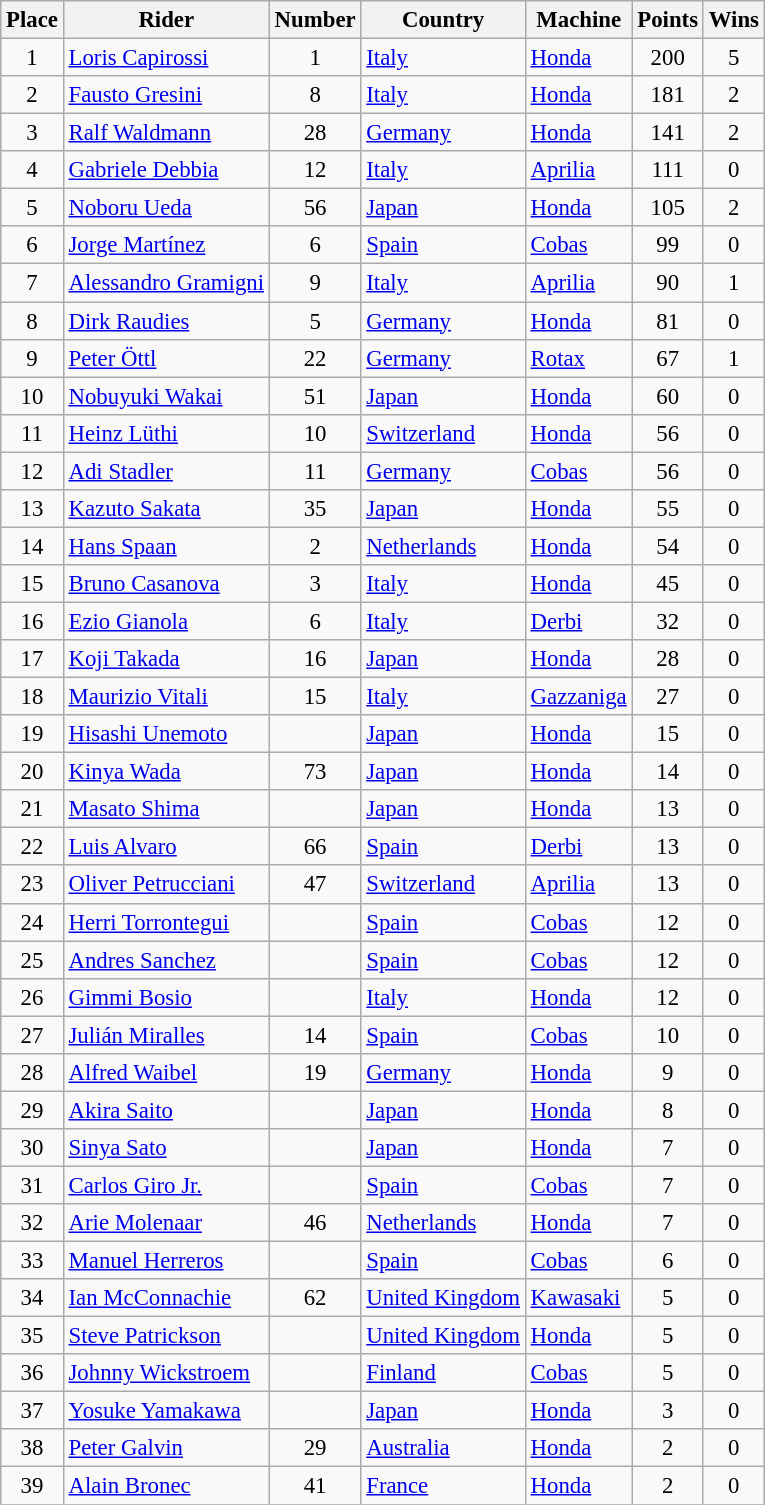<table class="wikitable" style="font-size: 95%;">
<tr>
<th>Place</th>
<th>Rider</th>
<th>Number</th>
<th>Country</th>
<th>Machine</th>
<th>Points</th>
<th>Wins</th>
</tr>
<tr>
<td align="center">1</td>
<td> <a href='#'>Loris Capirossi</a></td>
<td align="center">1</td>
<td><a href='#'>Italy</a></td>
<td><a href='#'>Honda</a></td>
<td align="center">200</td>
<td align="center">5</td>
</tr>
<tr>
<td align="center">2</td>
<td> <a href='#'>Fausto Gresini</a></td>
<td align="center">8</td>
<td><a href='#'>Italy</a></td>
<td><a href='#'>Honda</a></td>
<td align="center">181</td>
<td align="center">2</td>
</tr>
<tr>
<td align="center">3</td>
<td> <a href='#'>Ralf Waldmann</a></td>
<td align="center">28</td>
<td><a href='#'>Germany</a></td>
<td><a href='#'>Honda</a></td>
<td align="center">141</td>
<td align="center">2</td>
</tr>
<tr>
<td align="center">4</td>
<td> <a href='#'>Gabriele Debbia</a></td>
<td align="center">12</td>
<td><a href='#'>Italy</a></td>
<td><a href='#'>Aprilia</a></td>
<td align="center">111</td>
<td align="center">0</td>
</tr>
<tr>
<td align="center">5</td>
<td> <a href='#'>Noboru Ueda</a></td>
<td align="center">56</td>
<td><a href='#'>Japan</a></td>
<td><a href='#'>Honda</a></td>
<td align="center">105</td>
<td align="center">2</td>
</tr>
<tr>
<td align="center">6</td>
<td> <a href='#'>Jorge Martínez</a></td>
<td align="center">6</td>
<td><a href='#'>Spain</a></td>
<td><a href='#'>Cobas</a></td>
<td align="center">99</td>
<td align="center">0</td>
</tr>
<tr>
<td align="center">7</td>
<td> <a href='#'>Alessandro Gramigni</a></td>
<td align="center">9</td>
<td><a href='#'>Italy</a></td>
<td><a href='#'>Aprilia</a></td>
<td align="center">90</td>
<td align="center">1</td>
</tr>
<tr>
<td align="center">8</td>
<td> <a href='#'>Dirk Raudies</a></td>
<td align="center">5</td>
<td><a href='#'>Germany</a></td>
<td><a href='#'>Honda</a></td>
<td align="center">81</td>
<td align="center">0</td>
</tr>
<tr>
<td align="center">9</td>
<td> <a href='#'>Peter Öttl</a></td>
<td align="center">22</td>
<td><a href='#'>Germany</a></td>
<td><a href='#'>Rotax</a></td>
<td align="center">67</td>
<td align="center">1</td>
</tr>
<tr>
<td align="center">10</td>
<td> <a href='#'>Nobuyuki Wakai</a></td>
<td align="center">51</td>
<td><a href='#'>Japan</a></td>
<td><a href='#'>Honda</a></td>
<td align="center">60</td>
<td align="center">0</td>
</tr>
<tr>
<td align="center">11</td>
<td> <a href='#'>Heinz Lüthi</a></td>
<td align="center">10</td>
<td><a href='#'>Switzerland</a></td>
<td><a href='#'>Honda</a></td>
<td align="center">56</td>
<td align="center">0</td>
</tr>
<tr>
<td align="center">12</td>
<td> <a href='#'>Adi Stadler</a></td>
<td align="center">11</td>
<td><a href='#'>Germany</a></td>
<td><a href='#'>Cobas</a></td>
<td align="center">56</td>
<td align="center">0</td>
</tr>
<tr>
<td align="center">13</td>
<td> <a href='#'>Kazuto Sakata</a></td>
<td align="center">35</td>
<td><a href='#'>Japan</a></td>
<td><a href='#'>Honda</a></td>
<td align="center">55</td>
<td align="center">0</td>
</tr>
<tr>
<td align="center">14</td>
<td> <a href='#'>Hans Spaan</a></td>
<td align="center">2</td>
<td><a href='#'>Netherlands</a></td>
<td><a href='#'>Honda</a></td>
<td align="center">54</td>
<td align="center">0</td>
</tr>
<tr>
<td align="center">15</td>
<td> <a href='#'>Bruno Casanova</a></td>
<td align="center">3</td>
<td><a href='#'>Italy</a></td>
<td><a href='#'>Honda</a></td>
<td align="center">45</td>
<td align="center">0</td>
</tr>
<tr>
<td align="center">16</td>
<td> <a href='#'>Ezio Gianola</a></td>
<td align="center">6</td>
<td><a href='#'>Italy</a></td>
<td><a href='#'>Derbi</a></td>
<td align="center">32</td>
<td align="center">0</td>
</tr>
<tr>
<td align="center">17</td>
<td> <a href='#'>Koji Takada</a></td>
<td align="center">16</td>
<td><a href='#'>Japan</a></td>
<td><a href='#'>Honda</a></td>
<td align="center">28</td>
<td align="center">0</td>
</tr>
<tr>
<td align="center">18</td>
<td> <a href='#'>Maurizio Vitali</a></td>
<td align="center">15</td>
<td><a href='#'>Italy</a></td>
<td><a href='#'>Gazzaniga</a></td>
<td align="center">27</td>
<td align="center">0</td>
</tr>
<tr>
<td align="center">19</td>
<td> <a href='#'>Hisashi Unemoto</a></td>
<td align="center"></td>
<td><a href='#'>Japan</a></td>
<td><a href='#'>Honda</a></td>
<td align="center">15</td>
<td align="center">0</td>
</tr>
<tr>
<td align="center">20</td>
<td> <a href='#'>Kinya Wada</a></td>
<td align="center">73</td>
<td><a href='#'>Japan</a></td>
<td><a href='#'>Honda</a></td>
<td align="center">14</td>
<td align="center">0</td>
</tr>
<tr>
<td align="center">21</td>
<td> <a href='#'>Masato Shima</a></td>
<td align="center"></td>
<td><a href='#'>Japan</a></td>
<td><a href='#'>Honda</a></td>
<td align="center">13</td>
<td align="center">0</td>
</tr>
<tr>
<td align="center">22</td>
<td> <a href='#'>Luis Alvaro</a></td>
<td align="center">66</td>
<td><a href='#'>Spain</a></td>
<td><a href='#'>Derbi</a></td>
<td align="center">13</td>
<td align="center">0</td>
</tr>
<tr>
<td align="center">23</td>
<td> <a href='#'>Oliver Petrucciani</a></td>
<td align="center">47</td>
<td><a href='#'>Switzerland</a></td>
<td><a href='#'>Aprilia</a></td>
<td align="center">13</td>
<td align="center">0</td>
</tr>
<tr>
<td align="center">24</td>
<td> <a href='#'>Herri Torrontegui</a></td>
<td align="center"></td>
<td><a href='#'>Spain</a></td>
<td><a href='#'>Cobas</a></td>
<td align="center">12</td>
<td align="center">0</td>
</tr>
<tr>
<td align="center">25</td>
<td> <a href='#'>Andres Sanchez</a></td>
<td align="center"></td>
<td><a href='#'>Spain</a></td>
<td><a href='#'>Cobas</a></td>
<td align="center">12</td>
<td align="center">0</td>
</tr>
<tr>
<td align="center">26</td>
<td> <a href='#'>Gimmi Bosio</a></td>
<td align="center"></td>
<td><a href='#'>Italy</a></td>
<td><a href='#'>Honda</a></td>
<td align="center">12</td>
<td align="center">0</td>
</tr>
<tr>
<td align="center">27</td>
<td> <a href='#'>Julián Miralles</a></td>
<td align="center">14</td>
<td><a href='#'>Spain</a></td>
<td><a href='#'>Cobas</a></td>
<td align="center">10</td>
<td align="center">0</td>
</tr>
<tr>
<td align="center">28</td>
<td> <a href='#'>Alfred Waibel</a></td>
<td align="center">19</td>
<td><a href='#'>Germany</a></td>
<td><a href='#'>Honda</a></td>
<td align="center">9</td>
<td align="center">0</td>
</tr>
<tr>
<td align="center">29</td>
<td> <a href='#'>Akira Saito</a></td>
<td align="center"></td>
<td><a href='#'>Japan</a></td>
<td><a href='#'>Honda</a></td>
<td align="center">8</td>
<td align="center">0</td>
</tr>
<tr>
<td align="center">30</td>
<td> <a href='#'>Sinya Sato</a></td>
<td align="center"></td>
<td><a href='#'>Japan</a></td>
<td><a href='#'>Honda</a></td>
<td align="center">7</td>
<td align="center">0</td>
</tr>
<tr>
<td align="center">31</td>
<td> <a href='#'>Carlos Giro Jr.</a></td>
<td align="center"></td>
<td><a href='#'>Spain</a></td>
<td><a href='#'>Cobas</a></td>
<td align="center">7</td>
<td align="center">0</td>
</tr>
<tr>
<td align="center">32</td>
<td> <a href='#'>Arie Molenaar</a></td>
<td align="center">46</td>
<td><a href='#'>Netherlands</a></td>
<td><a href='#'>Honda</a></td>
<td align="center">7</td>
<td align="center">0</td>
</tr>
<tr>
<td align="center">33</td>
<td> <a href='#'>Manuel Herreros</a></td>
<td align="center"></td>
<td><a href='#'>Spain</a></td>
<td><a href='#'>Cobas</a></td>
<td align="center">6</td>
<td align="center">0</td>
</tr>
<tr>
<td align="center">34</td>
<td> <a href='#'>Ian McConnachie</a></td>
<td align="center">62</td>
<td><a href='#'>United Kingdom</a></td>
<td><a href='#'>Kawasaki</a></td>
<td align="center">5</td>
<td align="center">0</td>
</tr>
<tr>
<td align="center">35</td>
<td> <a href='#'>Steve Patrickson</a></td>
<td align="center"></td>
<td><a href='#'>United Kingdom</a></td>
<td><a href='#'>Honda</a></td>
<td align="center">5</td>
<td align="center">0</td>
</tr>
<tr>
<td align="center">36</td>
<td> <a href='#'>Johnny Wickstroem</a></td>
<td align="center"></td>
<td><a href='#'>Finland</a></td>
<td><a href='#'>Cobas</a></td>
<td align="center">5</td>
<td align="center">0</td>
</tr>
<tr>
<td align="center">37</td>
<td> <a href='#'>Yosuke Yamakawa</a></td>
<td align="center"></td>
<td><a href='#'>Japan</a></td>
<td><a href='#'>Honda</a></td>
<td align="center">3</td>
<td align="center">0</td>
</tr>
<tr>
<td align="center">38</td>
<td> <a href='#'>Peter Galvin</a></td>
<td align="center">29</td>
<td><a href='#'>Australia</a></td>
<td><a href='#'>Honda</a></td>
<td align="center">2</td>
<td align="center">0</td>
</tr>
<tr>
<td align="center">39</td>
<td> <a href='#'>Alain Bronec</a></td>
<td align="center">41</td>
<td><a href='#'>France</a></td>
<td><a href='#'>Honda</a></td>
<td align="center">2</td>
<td align="center">0</td>
</tr>
<tr>
</tr>
</table>
